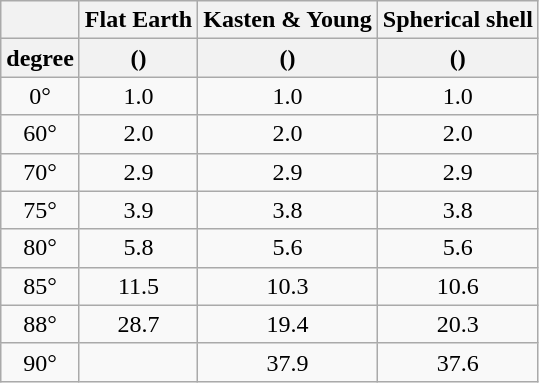<table class="wikitable" style="text-align: center;">
<tr>
<th></th>
<th>Flat Earth</th>
<th>Kasten & Young</th>
<th>Spherical shell</th>
</tr>
<tr>
<th>degree</th>
<th>()</th>
<th>()</th>
<th>()</th>
</tr>
<tr>
<td>0°</td>
<td>1.0</td>
<td>1.0</td>
<td>1.0</td>
</tr>
<tr>
<td>60°</td>
<td>2.0</td>
<td>2.0</td>
<td>2.0</td>
</tr>
<tr>
<td>70°</td>
<td>2.9</td>
<td>2.9</td>
<td>2.9</td>
</tr>
<tr>
<td>75°</td>
<td>3.9</td>
<td>3.8</td>
<td>3.8</td>
</tr>
<tr>
<td>80°</td>
<td>5.8</td>
<td>5.6</td>
<td>5.6</td>
</tr>
<tr>
<td>85°</td>
<td>11.5</td>
<td>10.3</td>
<td>10.6</td>
</tr>
<tr>
<td>88°</td>
<td>28.7</td>
<td>19.4</td>
<td>20.3</td>
</tr>
<tr>
<td>90°</td>
<td></td>
<td>37.9</td>
<td>37.6</td>
</tr>
</table>
